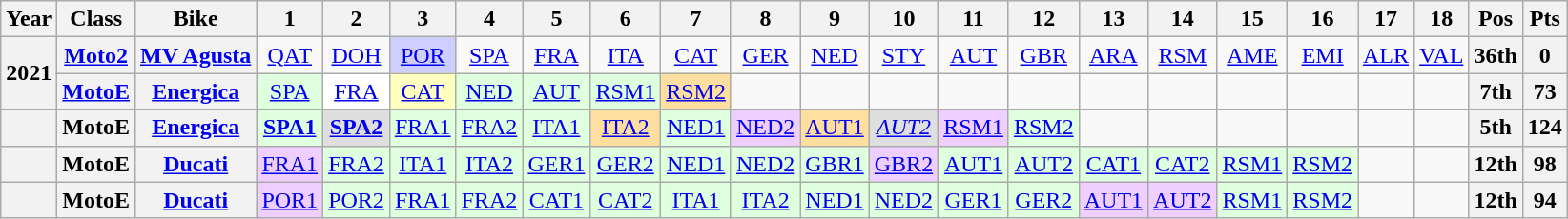<table class="wikitable" style="text-align:center">
<tr>
<th>Year</th>
<th>Class</th>
<th>Bike</th>
<th>1</th>
<th>2</th>
<th>3</th>
<th>4</th>
<th>5</th>
<th>6</th>
<th>7</th>
<th>8</th>
<th>9</th>
<th>10</th>
<th>11</th>
<th>12</th>
<th>13</th>
<th>14</th>
<th>15</th>
<th>16</th>
<th>17</th>
<th>18</th>
<th>Pos</th>
<th>Pts</th>
</tr>
<tr>
<th rowspan=2>2021</th>
<th><a href='#'>Moto2</a></th>
<th><a href='#'>MV Agusta</a></th>
<td><a href='#'>QAT</a></td>
<td><a href='#'>DOH</a></td>
<td style="background:#cfcfff;"><a href='#'>POR</a><br></td>
<td><a href='#'>SPA</a></td>
<td><a href='#'>FRA</a></td>
<td><a href='#'>ITA</a></td>
<td><a href='#'>CAT</a></td>
<td><a href='#'>GER</a></td>
<td><a href='#'>NED</a></td>
<td><a href='#'>STY</a></td>
<td><a href='#'>AUT</a></td>
<td><a href='#'>GBR</a></td>
<td><a href='#'>ARA</a></td>
<td><a href='#'>RSM</a></td>
<td><a href='#'>AME</a></td>
<td><a href='#'>EMI</a></td>
<td><a href='#'>ALR</a></td>
<td><a href='#'>VAL</a></td>
<th>36th</th>
<th>0</th>
</tr>
<tr>
<th><a href='#'>MotoE</a></th>
<th><a href='#'>Energica</a></th>
<td style="background:#dfffdf;"><a href='#'>SPA</a><br></td>
<td style="background:#ffffff;"><a href='#'>FRA</a><br></td>
<td style="background:#ffffbf;"><a href='#'>CAT</a><br></td>
<td style="background:#dfffdf;"><a href='#'>NED</a><br></td>
<td style="background:#dfffdf;"><a href='#'>AUT</a><br></td>
<td style="background:#dfffdf;"><a href='#'>RSM1</a><br></td>
<td style="background:#ffdf9f;"><a href='#'>RSM2</a><br></td>
<td></td>
<td></td>
<td></td>
<td></td>
<td></td>
<td></td>
<td></td>
<td></td>
<td></td>
<td></td>
<td></td>
<th>7th</th>
<th>73</th>
</tr>
<tr>
<th align="left"></th>
<th align="left">MotoE</th>
<th align="left"><a href='#'>Energica</a></th>
<td style="background:#dfffdf;"><strong><a href='#'>SPA1</a></strong><br></td>
<td style="background:#dfdfdf;"><strong><a href='#'>SPA2</a></strong><br></td>
<td style="background:#dfffdf;"><a href='#'>FRA1</a><br></td>
<td style="background:#dfffdf;"><a href='#'>FRA2</a><br></td>
<td style="background:#dfffdf;"><a href='#'>ITA1</a><br></td>
<td style="background:#ffdf9f;"><a href='#'>ITA2</a><br></td>
<td style="background:#dfffdf;"><a href='#'>NED1</a><br></td>
<td style="background:#efcfff;"><a href='#'>NED2</a><br></td>
<td style="background:#ffdf9f;"><a href='#'>AUT1</a><br></td>
<td style="background:#dfdfdf;"><em><a href='#'>AUT2</a></em><br></td>
<td style="background:#efcfff;"><a href='#'>RSM1</a><br></td>
<td style="background:#dfffdf;"><a href='#'>RSM2</a><br></td>
<td></td>
<td></td>
<td></td>
<td></td>
<td></td>
<td></td>
<th>5th</th>
<th>124</th>
</tr>
<tr>
<th align="left"></th>
<th align="left">MotoE</th>
<th align="left"><a href='#'>Ducati</a></th>
<td style="background:#efcfff;"><a href='#'>FRA1</a><br></td>
<td style="background:#dfffdf;"><a href='#'>FRA2</a><br></td>
<td style="background:#dfffdf;"><a href='#'>ITA1</a><br></td>
<td style="background:#dfffdf;"><a href='#'>ITA2</a><br></td>
<td style="background:#dfffdf;"><a href='#'>GER1</a><br></td>
<td style="background:#dfffdf;"><a href='#'>GER2</a><br></td>
<td style="background:#dfffdf;"><a href='#'>NED1</a><br></td>
<td style="background:#dfffdf;"><a href='#'>NED2</a><br></td>
<td style="background:#dfffdf;"><a href='#'>GBR1</a><br></td>
<td style="background:#efcfff;"><a href='#'>GBR2</a><br></td>
<td style="background:#dfffdf;"><a href='#'>AUT1</a><br></td>
<td style="background:#dfffdf;"><a href='#'>AUT2</a><br></td>
<td style="background:#dfffdf;"><a href='#'>CAT1</a><br></td>
<td style="background:#dfffdf;"><a href='#'>CAT2</a><br></td>
<td style="background:#dfffdf;"><a href='#'>RSM1</a><br></td>
<td style="background:#dfffdf;"><a href='#'>RSM2</a><br></td>
<td></td>
<td></td>
<th>12th</th>
<th>98</th>
</tr>
<tr>
<th align="left"></th>
<th align="left">MotoE</th>
<th align="left"><a href='#'>Ducati</a></th>
<td style="background:#efcfff;"><a href='#'>POR1</a><br></td>
<td style="background:#dfffdf;"><a href='#'>POR2</a><br></td>
<td style="background:#dfffdf;"><a href='#'>FRA1</a><br></td>
<td style="background:#dfffdf;"><a href='#'>FRA2</a><br></td>
<td style="background:#dfffdf;"><a href='#'>CAT1</a><br></td>
<td style="background:#dfffdf;"><a href='#'>CAT2</a><br></td>
<td style="background:#dfffdf;"><a href='#'>ITA1</a><br></td>
<td style="background:#dfffdf;"><a href='#'>ITA2</a><br></td>
<td style="background:#dfffdf;"><a href='#'>NED1</a><br></td>
<td style="background:#dfffdf;"><a href='#'>NED2</a><br></td>
<td style="background:#dfffdf;"><a href='#'>GER1</a><br></td>
<td style="background:#dfffdf;"><a href='#'>GER2</a><br></td>
<td style="background:#efcfff;"><a href='#'>AUT1</a><br></td>
<td style="background:#efcfff;"><a href='#'>AUT2</a><br></td>
<td style="background:#dfffdf;"><a href='#'>RSM1</a><br></td>
<td style="background:#dfffdf;"><a href='#'>RSM2</a><br></td>
<td></td>
<td></td>
<th>12th</th>
<th>94</th>
</tr>
</table>
